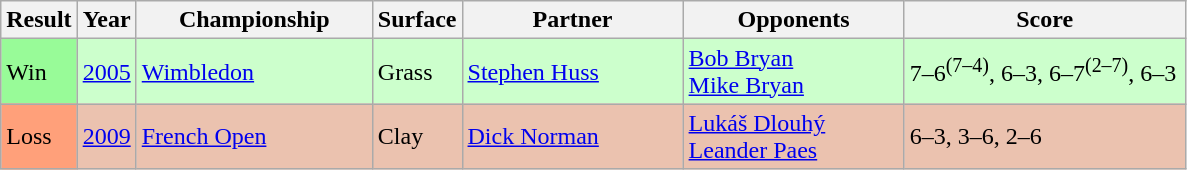<table class="sortable wikitable">
<tr>
<th style="width:40px">Result</th>
<th style="width:30px">Year</th>
<th style="width:150px">Championship</th>
<th style="width:50px">Surface</th>
<th style="width:140px">Partner</th>
<th style="width:140px">Opponents</th>
<th style="width:180px" class="unsortable">Score</th>
</tr>
<tr style="background:#ccffcc;">
<td style="background:#98fb98;">Win</td>
<td><a href='#'>2005</a></td>
<td><a href='#'>Wimbledon</a></td>
<td>Grass</td>
<td> <a href='#'>Stephen Huss</a></td>
<td> <a href='#'>Bob Bryan</a><br> <a href='#'>Mike Bryan</a></td>
<td>7–6<sup>(7–4)</sup>, 6–3, 6–7<sup>(2–7)</sup>, 6–3</td>
</tr>
<tr style="background:#ebc2af;">
<td style="background:#ffa07a;">Loss</td>
<td><a href='#'>2009</a></td>
<td><a href='#'>French Open</a></td>
<td>Clay</td>
<td> <a href='#'>Dick Norman</a></td>
<td> <a href='#'>Lukáš Dlouhý</a><br> <a href='#'>Leander Paes</a></td>
<td>6–3, 3–6, 2–6</td>
</tr>
</table>
